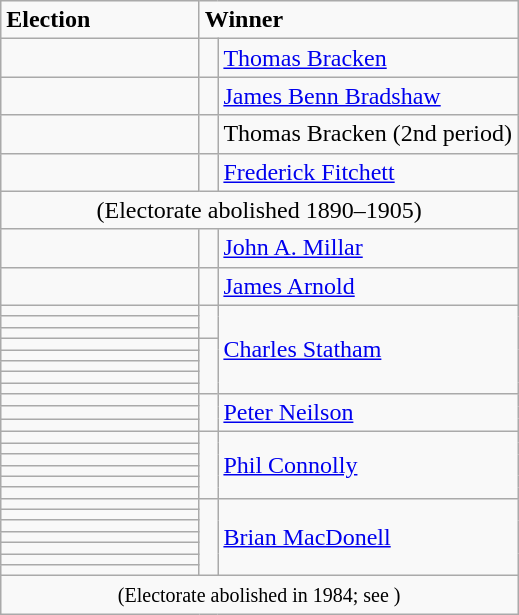<table class="wikitable">
<tr>
<td width=125><strong>Election</strong></td>
<td width=200 colspan=2><strong>Winner</strong></td>
</tr>
<tr>
<td></td>
<td width=5 rowspan=1 bgcolor=></td>
<td rowspan=1><a href='#'>Thomas Bracken</a></td>
</tr>
<tr>
<td></td>
<td bgcolor=></td>
<td><a href='#'>James Benn Bradshaw</a></td>
</tr>
<tr>
<td></td>
<td bgcolor=></td>
<td>Thomas Bracken (2nd period)</td>
</tr>
<tr>
<td></td>
<td bgcolor=></td>
<td><a href='#'>Frederick Fitchett</a></td>
</tr>
<tr>
<td colspan=3 align=center><span>(Electorate abolished 1890–1905)</span></td>
</tr>
<tr>
<td></td>
<td bgcolor=></td>
<td><a href='#'>John A. Millar</a></td>
</tr>
<tr>
<td></td>
<td bgcolor=></td>
<td><a href='#'>James Arnold</a></td>
</tr>
<tr>
<td></td>
<td rowspan = 3 bgcolor=></td>
<td rowspan = 8><a href='#'>Charles Statham</a></td>
</tr>
<tr>
<td></td>
</tr>
<tr>
<td></td>
</tr>
<tr>
<td></td>
<td rowspan = 5 bgcolor=></td>
</tr>
<tr>
<td></td>
</tr>
<tr>
<td></td>
</tr>
<tr>
<td></td>
</tr>
<tr>
<td></td>
</tr>
<tr>
<td></td>
<td rowspan = 3 bgcolor=></td>
<td rowspan = 3><a href='#'>Peter Neilson</a></td>
</tr>
<tr>
<td></td>
</tr>
<tr>
<td></td>
</tr>
<tr>
<td></td>
<td rowspan = 6 bgcolor=></td>
<td rowspan = 6><a href='#'>Phil Connolly</a></td>
</tr>
<tr>
<td></td>
</tr>
<tr>
<td></td>
</tr>
<tr>
<td></td>
</tr>
<tr>
<td></td>
</tr>
<tr>
<td></td>
</tr>
<tr>
<td></td>
<td rowspan = 7 bgcolor=></td>
<td rowspan = 7><a href='#'>Brian MacDonell</a></td>
</tr>
<tr>
<td></td>
</tr>
<tr>
<td></td>
</tr>
<tr>
<td></td>
</tr>
<tr>
<td></td>
</tr>
<tr>
<td></td>
</tr>
<tr>
<td></td>
</tr>
<tr>
<td colspan=3 align=center><small>(Electorate abolished in 1984; see )</small></td>
</tr>
</table>
